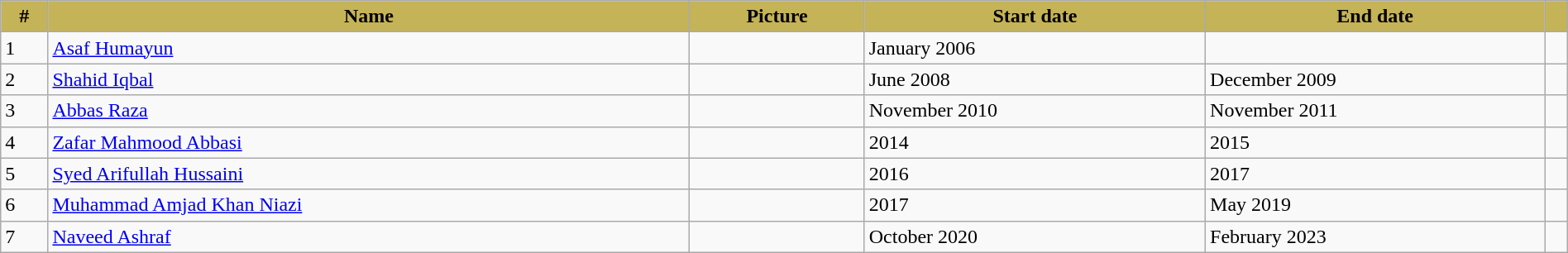<table class="wikitable plainrowheaders" style="width:100%">
<tr style="background:#C5B358; text-align:center;">
<td><strong>#</strong></td>
<td><strong>Name</strong></td>
<td><strong>Picture</strong></td>
<td><strong>Start date</strong></td>
<td><strong>End date</strong></td>
<td scope="col" class="unsortable"></td>
</tr>
<tr>
<td>1</td>
<td><a href='#'>Asaf Humayun</a></td>
<td></td>
<td>January 2006</td>
<td></td>
<td></td>
</tr>
<tr>
<td>2</td>
<td><a href='#'>Shahid Iqbal</a></td>
<td></td>
<td>June 2008</td>
<td>December 2009</td>
<td></td>
</tr>
<tr>
<td>3</td>
<td><a href='#'>Abbas Raza</a></td>
<td></td>
<td>November 2010</td>
<td>November 2011</td>
<td></td>
</tr>
<tr>
<td>4</td>
<td><a href='#'>Zafar Mahmood Abbasi</a></td>
<td></td>
<td>2014</td>
<td>2015</td>
<td></td>
</tr>
<tr>
<td>5</td>
<td><a href='#'>Syed Arifullah Hussaini</a></td>
<td></td>
<td>2016</td>
<td>2017</td>
<td></td>
</tr>
<tr>
<td>6</td>
<td><a href='#'>Muhammad Amjad Khan Niazi</a></td>
<td></td>
<td>2017</td>
<td>May 2019</td>
<td></td>
</tr>
<tr>
<td>7</td>
<td><a href='#'>Naveed Ashraf</a></td>
<td></td>
<td>October 2020</td>
<td>February 2023</td>
<td></td>
</tr>
</table>
